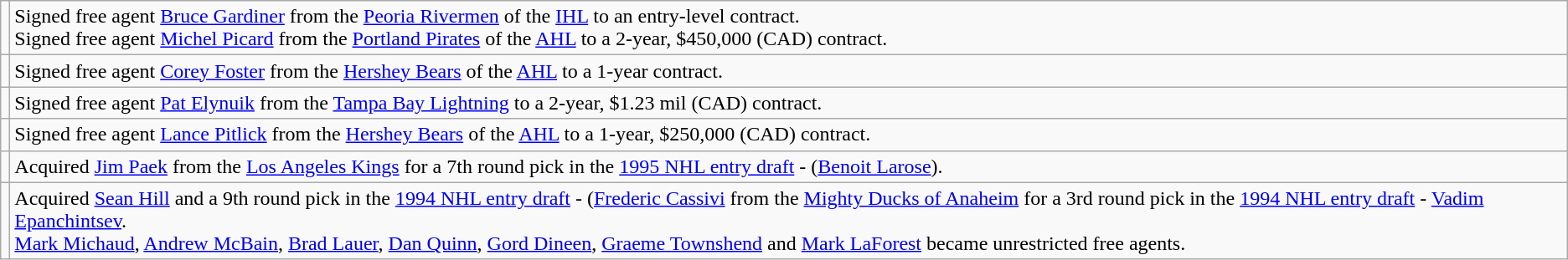<table class="wikitable">
<tr>
<td></td>
<td>Signed free agent <a href='#'>Bruce Gardiner</a> from the <a href='#'>Peoria Rivermen</a> of the <a href='#'>IHL</a> to an entry-level contract.<br>Signed free agent <a href='#'>Michel Picard</a> from the <a href='#'>Portland Pirates</a> of the <a href='#'>AHL</a> to a 2-year, $450,000 (CAD) contract.</td>
</tr>
<tr>
<td></td>
<td>Signed free agent <a href='#'>Corey Foster</a> from the <a href='#'>Hershey Bears</a> of the <a href='#'>AHL</a> to a 1-year contract.</td>
</tr>
<tr>
<td></td>
<td>Signed free agent <a href='#'>Pat Elynuik</a> from the <a href='#'>Tampa Bay Lightning</a> to a 2-year, $1.23 mil (CAD) contract.</td>
</tr>
<tr>
<td></td>
<td>Signed free agent <a href='#'>Lance Pitlick</a> from the <a href='#'>Hershey Bears</a> of the <a href='#'>AHL</a> to a 1-year, $250,000 (CAD) contract.</td>
</tr>
<tr>
<td></td>
<td>Acquired <a href='#'>Jim Paek</a> from the <a href='#'>Los Angeles Kings</a> for a 7th round pick in the <a href='#'>1995 NHL entry draft</a> - (<a href='#'>Benoit Larose</a>).</td>
</tr>
<tr>
<td></td>
<td>Acquired <a href='#'>Sean Hill</a> and a 9th round pick in the <a href='#'>1994 NHL entry draft</a> - (<a href='#'>Frederic Cassivi</a> from the <a href='#'>Mighty Ducks of Anaheim</a> for a 3rd round pick in the <a href='#'>1994 NHL entry draft</a> - <a href='#'>Vadim Epanchintsev</a>.<br><a href='#'>Mark Michaud</a>, <a href='#'>Andrew McBain</a>, <a href='#'>Brad Lauer</a>, <a href='#'>Dan Quinn</a>, <a href='#'>Gord Dineen</a>, <a href='#'>Graeme Townshend</a> and <a href='#'>Mark LaForest</a> became unrestricted free agents.</td>
</tr>
</table>
